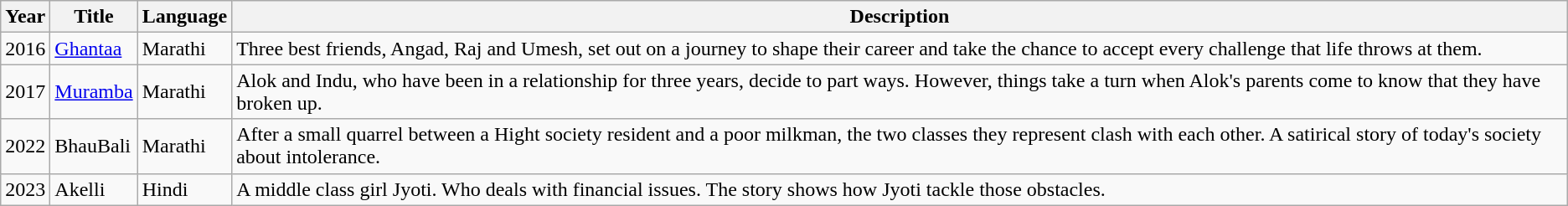<table class="wikitable sortable">
<tr>
<th>Year</th>
<th>Title</th>
<th>Language</th>
<th>Description</th>
</tr>
<tr>
<td>2016</td>
<td><a href='#'>Ghantaa</a></td>
<td>Marathi</td>
<td>Three best friends, Angad, Raj and Umesh, set out on a journey to shape their career and take the chance to accept every challenge that life throws at them. </td>
</tr>
<tr>
<td>2017</td>
<td><a href='#'>Muramba</a></td>
<td>Marathi</td>
<td>Alok and Indu, who have been in a relationship for three years, decide to part ways. However, things take a turn when Alok's parents come to know that they have broken up. </td>
</tr>
<tr>
<td>2022</td>
<td>BhauBali</td>
<td>Marathi</td>
<td>After a small quarrel between a Hight society resident and a poor milkman, the two classes they represent clash with each other. A satirical story of today's society about intolerance. </td>
</tr>
<tr>
<td>2023</td>
<td>Akelli</td>
<td>Hindi</td>
<td>A middle class girl Jyoti. Who deals with financial issues. The story shows how Jyoti tackle those obstacles. </td>
</tr>
</table>
